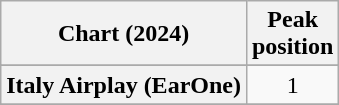<table class="wikitable sortable plainrowheaders" style="text-align:center;">
<tr>
<th scope="col">Chart (2024)</th>
<th scope="col">Peak<br>position</th>
</tr>
<tr>
</tr>
<tr>
<th scope="row">Italy Airplay (EarOne)</th>
<td>1</td>
</tr>
<tr>
</tr>
</table>
